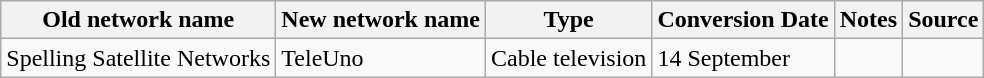<table class="wikitable">
<tr>
<th>Old network name</th>
<th>New network name</th>
<th>Type</th>
<th>Conversion Date</th>
<th>Notes</th>
<th>Source</th>
</tr>
<tr>
<td>Spelling Satellite Networks</td>
<td>TeleUno</td>
<td>Cable television</td>
<td>14 September</td>
<td></td>
<td></td>
</tr>
</table>
